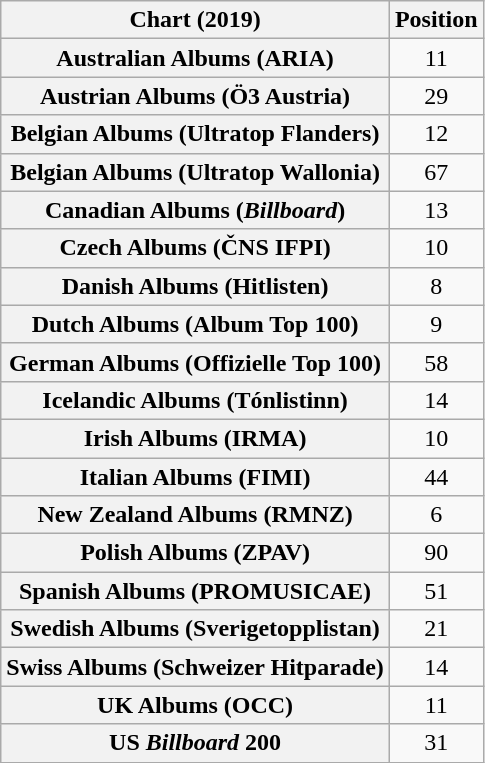<table class="wikitable sortable plainrowheaders" style="text-align:center">
<tr>
<th scope="col">Chart (2019)</th>
<th scope="col">Position</th>
</tr>
<tr>
<th scope="row">Australian Albums (ARIA)</th>
<td>11</td>
</tr>
<tr>
<th scope="row">Austrian Albums (Ö3 Austria)</th>
<td>29</td>
</tr>
<tr>
<th scope="row">Belgian Albums (Ultratop Flanders)</th>
<td>12</td>
</tr>
<tr>
<th scope="row">Belgian Albums (Ultratop Wallonia)</th>
<td>67</td>
</tr>
<tr>
<th scope="row">Canadian Albums (<em>Billboard</em>)</th>
<td>13</td>
</tr>
<tr>
<th scope="row">Czech Albums (ČNS IFPI)</th>
<td>10</td>
</tr>
<tr>
<th scope="row">Danish Albums (Hitlisten)</th>
<td>8</td>
</tr>
<tr>
<th scope="row">Dutch Albums (Album Top 100)</th>
<td>9</td>
</tr>
<tr>
<th scope="row">German Albums (Offizielle Top 100)</th>
<td>58</td>
</tr>
<tr>
<th scope="row">Icelandic Albums (Tónlistinn)</th>
<td>14</td>
</tr>
<tr>
<th scope="row">Irish Albums (IRMA)</th>
<td>10</td>
</tr>
<tr>
<th scope="row">Italian Albums (FIMI)</th>
<td>44</td>
</tr>
<tr>
<th scope="row">New Zealand Albums (RMNZ)</th>
<td>6</td>
</tr>
<tr>
<th scope="row">Polish Albums (ZPAV)</th>
<td>90</td>
</tr>
<tr>
<th scope="row">Spanish Albums (PROMUSICAE)</th>
<td>51</td>
</tr>
<tr>
<th scope="row">Swedish Albums (Sverigetopplistan)</th>
<td>21</td>
</tr>
<tr>
<th scope="row">Swiss Albums (Schweizer Hitparade)</th>
<td>14</td>
</tr>
<tr>
<th scope="row">UK Albums (OCC)</th>
<td>11</td>
</tr>
<tr>
<th scope="row">US <em>Billboard</em> 200</th>
<td>31</td>
</tr>
</table>
